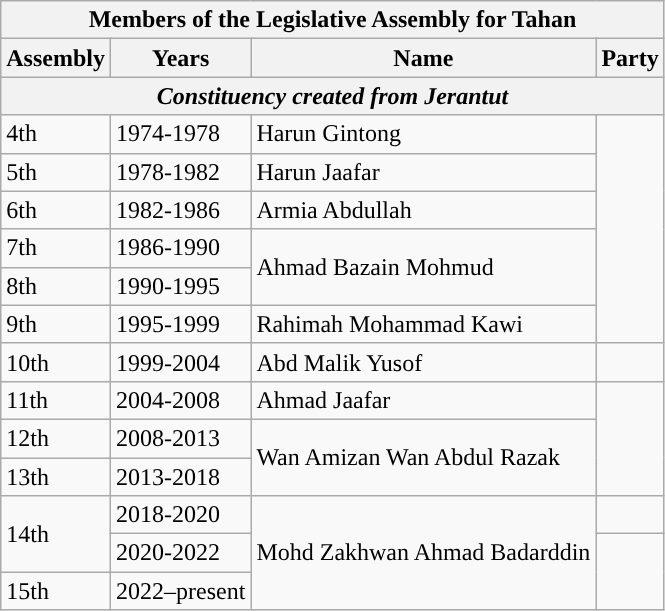<table class="wikitable">
<tr>
<th colspan="4">Members of the Legislative Assembly for Tahan</th>
</tr>
<tr>
<th>Assembly</th>
<th>Years</th>
<th>Name</th>
<th>Party</th>
</tr>
<tr>
<th colspan="4"><em>Constituency created from Jerantut</em></th>
</tr>
<tr>
<td>4th</td>
<td>1974-1978</td>
<td>Harun Gintong</td>
<td rowspan="6"></td>
</tr>
<tr>
<td>5th</td>
<td>1978-1982</td>
<td>Harun Jaafar</td>
</tr>
<tr>
<td>6th</td>
<td>1982-1986</td>
<td>Armia Abdullah</td>
</tr>
<tr>
<td>7th</td>
<td>1986-1990</td>
<td rowspan="2">Ahmad Bazain Mohmud</td>
</tr>
<tr>
<td>8th</td>
<td>1990-1995</td>
</tr>
<tr>
<td>9th</td>
<td>1995-1999</td>
<td>Rahimah Mohammad Kawi</td>
</tr>
<tr>
<td>10th</td>
<td>1999-2004</td>
<td>Abd Malik Yusof</td>
<td></td>
</tr>
<tr>
<td>11th</td>
<td>2004-2008</td>
<td>Ahmad Jaafar</td>
<td rowspan="3"></td>
</tr>
<tr>
<td>12th</td>
<td>2008-2013</td>
<td rowspan="2">Wan Amizan Wan Abdul Razak</td>
</tr>
<tr>
<td>13th</td>
<td>2013-2018</td>
</tr>
<tr>
<td rowspan="2">14th</td>
<td>2018-2020</td>
<td rowspan="3">Mohd Zakhwan Ahmad Badarddin</td>
<td></td>
</tr>
<tr>
<td>2020-2022</td>
<td rowspan="2"></td>
</tr>
<tr>
<td>15th</td>
<td>2022–present</td>
</tr>
</table>
